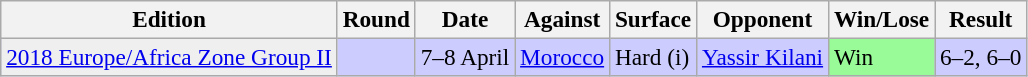<table class=wikitable style=font-size:97%>
<tr>
<th>Edition</th>
<th>Round</th>
<th>Date</th>
<th>Against</th>
<th>Surface</th>
<th>Opponent</th>
<th>Win/Lose</th>
<th>Result</th>
</tr>
<tr bgcolor=CCCCFF>
<td bgcolor=efefef><a href='#'>2018 Europe/Africa Zone Group II</a></td>
<td></td>
<td>7–8 April</td>
<td> <a href='#'>Morocco</a></td>
<td>Hard (i)</td>
<td> <a href='#'>Yassir Kilani</a></td>
<td bgcolor=98FB98>Win</td>
<td>6–2, 6–0</td>
</tr>
</table>
